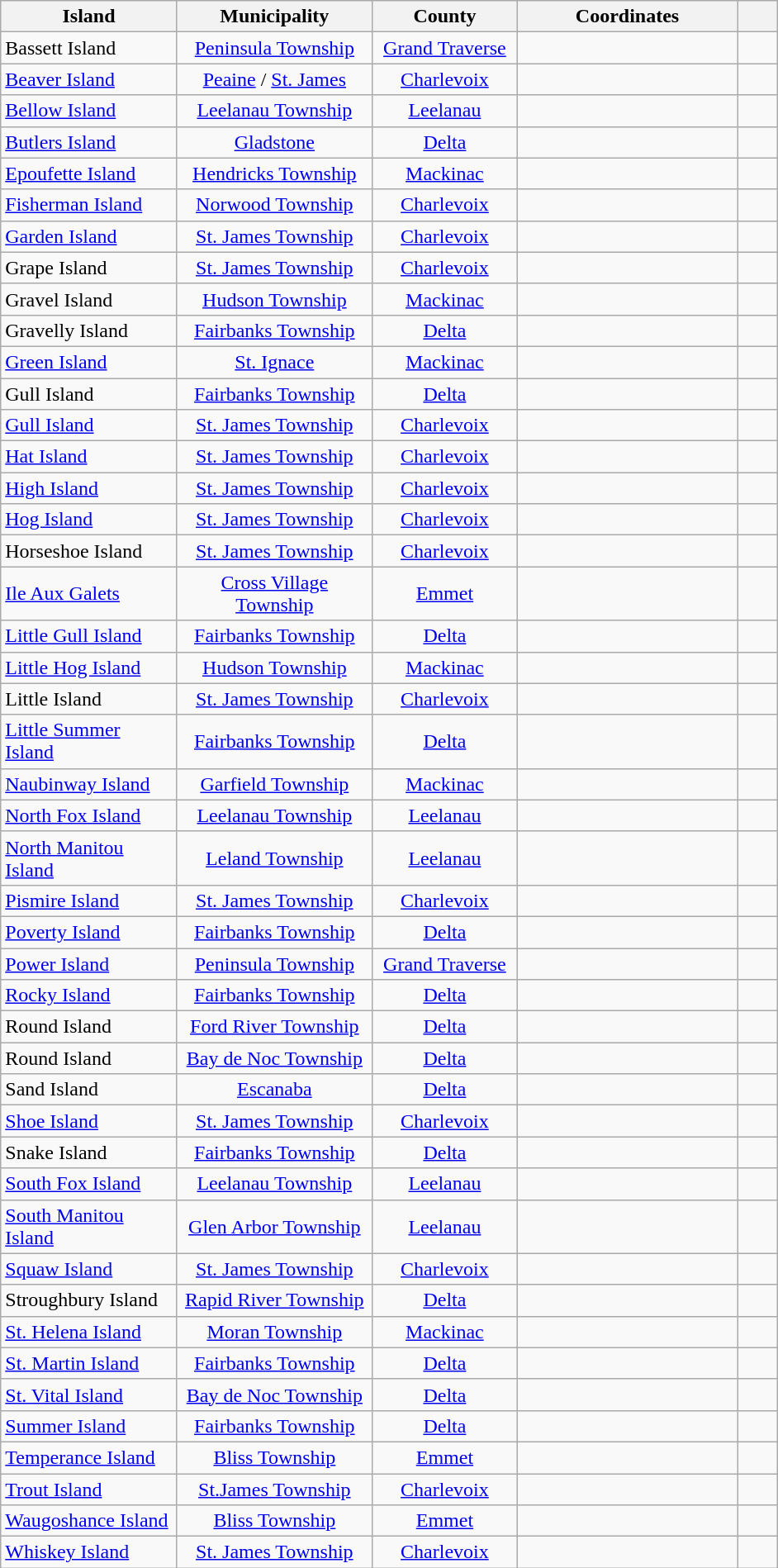<table class="wikitable sortable" style="text-align:center">
<tr>
<th width="135pt">Island</th>
<th width="150pt">Municipality</th>
<th width="110pt">County</th>
<th width="170pt">Coordinates</th>
<th width="25pt" class="unsortable"></th>
</tr>
<tr>
<td align="left">Bassett Island</td>
<td><a href='#'>Peninsula Township</a></td>
<td><a href='#'>Grand Traverse</a></td>
<td></td>
<td></td>
</tr>
<tr>
<td align="left"><a href='#'>Beaver Island</a></td>
<td><a href='#'>Peaine</a> / <a href='#'>St. James</a></td>
<td><a href='#'>Charlevoix</a></td>
<td></td>
<td></td>
</tr>
<tr>
<td align="left"><a href='#'>Bellow Island</a></td>
<td><a href='#'>Leelanau Township</a></td>
<td><a href='#'>Leelanau</a></td>
<td></td>
<td></td>
</tr>
<tr>
<td align="left"><a href='#'>Butlers Island</a></td>
<td><a href='#'>Gladstone</a></td>
<td><a href='#'>Delta</a></td>
<td></td>
<td></td>
</tr>
<tr>
<td align="left"><a href='#'>Epoufette Island</a></td>
<td><a href='#'>Hendricks Township</a></td>
<td><a href='#'>Mackinac</a></td>
<td></td>
<td></td>
</tr>
<tr>
<td align="left"><a href='#'>Fisherman Island</a></td>
<td><a href='#'>Norwood Township</a></td>
<td><a href='#'>Charlevoix</a></td>
<td></td>
<td></td>
</tr>
<tr>
<td align="left"><a href='#'>Garden Island</a></td>
<td><a href='#'>St. James Township</a></td>
<td><a href='#'>Charlevoix</a></td>
<td></td>
<td></td>
</tr>
<tr>
<td align="left">Grape Island</td>
<td><a href='#'>St. James Township</a></td>
<td><a href='#'>Charlevoix</a></td>
<td></td>
<td></td>
</tr>
<tr>
<td align="left">Gravel Island</td>
<td><a href='#'>Hudson Township</a></td>
<td><a href='#'>Mackinac</a></td>
<td></td>
<td></td>
</tr>
<tr>
<td align="left">Gravelly Island</td>
<td><a href='#'>Fairbanks Township</a></td>
<td><a href='#'>Delta</a></td>
<td></td>
<td></td>
</tr>
<tr>
<td align="left"><a href='#'>Green Island</a></td>
<td><a href='#'>St. Ignace</a></td>
<td><a href='#'>Mackinac</a></td>
<td></td>
<td></td>
</tr>
<tr>
<td align="left">Gull Island</td>
<td><a href='#'>Fairbanks Township</a></td>
<td><a href='#'>Delta</a></td>
<td></td>
<td></td>
</tr>
<tr>
<td align="left"><a href='#'>Gull Island</a></td>
<td><a href='#'>St. James Township</a></td>
<td><a href='#'>Charlevoix</a></td>
<td></td>
<td></td>
</tr>
<tr>
<td align="left"><a href='#'>Hat Island</a></td>
<td><a href='#'>St. James Township</a></td>
<td><a href='#'>Charlevoix</a></td>
<td></td>
<td></td>
</tr>
<tr>
<td align="left"><a href='#'>High Island</a></td>
<td><a href='#'>St. James Township</a></td>
<td><a href='#'>Charlevoix</a></td>
<td></td>
<td></td>
</tr>
<tr>
<td align="left"><a href='#'>Hog Island</a></td>
<td><a href='#'>St. James Township</a></td>
<td><a href='#'>Charlevoix</a></td>
<td></td>
<td></td>
</tr>
<tr>
<td align="left">Horseshoe Island</td>
<td><a href='#'>St. James Township</a></td>
<td><a href='#'>Charlevoix</a></td>
<td></td>
<td></td>
</tr>
<tr>
<td align="left"><a href='#'>Ile Aux Galets</a></td>
<td><a href='#'>Cross Village Township</a></td>
<td><a href='#'>Emmet</a></td>
<td></td>
<td></td>
</tr>
<tr>
<td align="left"><a href='#'>Little Gull Island</a></td>
<td><a href='#'>Fairbanks Township</a></td>
<td><a href='#'>Delta</a></td>
<td></td>
<td></td>
</tr>
<tr>
<td align="left"><a href='#'>Little Hog Island</a></td>
<td><a href='#'>Hudson Township</a></td>
<td><a href='#'>Mackinac</a></td>
<td></td>
<td></td>
</tr>
<tr>
<td align="left">Little Island</td>
<td><a href='#'>St. James Township</a></td>
<td><a href='#'>Charlevoix</a></td>
<td></td>
<td></td>
</tr>
<tr>
<td align="left"><a href='#'>Little Summer Island</a></td>
<td><a href='#'>Fairbanks Township</a></td>
<td><a href='#'>Delta</a></td>
<td></td>
<td></td>
</tr>
<tr>
<td align="left"><a href='#'>Naubinway Island</a></td>
<td><a href='#'>Garfield Township</a></td>
<td><a href='#'>Mackinac</a></td>
<td></td>
<td></td>
</tr>
<tr>
<td align="left"><a href='#'>North Fox Island</a></td>
<td><a href='#'>Leelanau Township</a></td>
<td><a href='#'>Leelanau</a></td>
<td></td>
<td></td>
</tr>
<tr>
<td align="left"><a href='#'>North Manitou Island</a></td>
<td><a href='#'>Leland Township</a></td>
<td><a href='#'>Leelanau</a></td>
<td></td>
<td></td>
</tr>
<tr>
<td align="left"><a href='#'>Pismire Island</a></td>
<td><a href='#'>St. James Township</a></td>
<td><a href='#'>Charlevoix</a></td>
<td></td>
<td></td>
</tr>
<tr>
<td align="left"><a href='#'>Poverty Island</a></td>
<td><a href='#'>Fairbanks Township</a></td>
<td><a href='#'>Delta</a></td>
<td></td>
<td></td>
</tr>
<tr>
<td align="left"><a href='#'>Power Island</a></td>
<td><a href='#'>Peninsula Township</a></td>
<td><a href='#'>Grand Traverse</a></td>
<td></td>
<td></td>
</tr>
<tr>
<td align="left"><a href='#'>Rocky Island</a></td>
<td><a href='#'>Fairbanks Township</a></td>
<td><a href='#'>Delta</a></td>
<td></td>
<td></td>
</tr>
<tr>
<td align="left">Round Island</td>
<td><a href='#'>Ford River Township</a></td>
<td><a href='#'>Delta</a></td>
<td></td>
<td></td>
</tr>
<tr>
<td align="left">Round Island</td>
<td><a href='#'>Bay de Noc Township</a></td>
<td><a href='#'>Delta</a></td>
<td></td>
<td></td>
</tr>
<tr>
<td align="left">Sand Island</td>
<td><a href='#'>Escanaba</a></td>
<td><a href='#'>Delta</a></td>
<td></td>
<td></td>
</tr>
<tr>
<td align="left"><a href='#'>Shoe Island</a></td>
<td><a href='#'>St. James Township</a></td>
<td><a href='#'>Charlevoix</a></td>
<td></td>
<td></td>
</tr>
<tr>
<td align="left">Snake Island</td>
<td><a href='#'>Fairbanks Township</a></td>
<td><a href='#'>Delta</a></td>
<td></td>
<td></td>
</tr>
<tr>
<td align="left"><a href='#'>South Fox Island</a></td>
<td><a href='#'>Leelanau Township</a></td>
<td><a href='#'>Leelanau</a></td>
<td></td>
<td></td>
</tr>
<tr>
<td align="left"><a href='#'>South Manitou Island</a></td>
<td><a href='#'>Glen Arbor Township</a></td>
<td><a href='#'>Leelanau</a></td>
<td></td>
<td></td>
</tr>
<tr>
<td align="left"><a href='#'>Squaw Island</a></td>
<td><a href='#'>St. James Township</a></td>
<td><a href='#'>Charlevoix</a></td>
<td></td>
<td></td>
</tr>
<tr>
<td align="left">Stroughbury Island</td>
<td><a href='#'>Rapid River Township</a></td>
<td><a href='#'>Delta</a></td>
<td></td>
<td></td>
</tr>
<tr>
<td align="left"><a href='#'>St. Helena Island</a></td>
<td><a href='#'>Moran Township</a></td>
<td><a href='#'>Mackinac</a></td>
<td></td>
<td></td>
</tr>
<tr>
<td align="left"><a href='#'>St. Martin Island</a></td>
<td><a href='#'>Fairbanks Township</a></td>
<td><a href='#'>Delta</a></td>
<td></td>
<td></td>
</tr>
<tr>
<td align="left"><a href='#'>St. Vital Island</a></td>
<td><a href='#'>Bay de Noc Township</a></td>
<td><a href='#'>Delta</a></td>
<td></td>
<td></td>
</tr>
<tr>
<td align="left"><a href='#'>Summer Island</a></td>
<td><a href='#'>Fairbanks Township</a></td>
<td><a href='#'>Delta</a></td>
<td></td>
<td></td>
</tr>
<tr>
<td align="left"><a href='#'>Temperance Island</a></td>
<td><a href='#'>Bliss Township</a></td>
<td><a href='#'>Emmet</a></td>
<td></td>
<td></td>
</tr>
<tr>
<td align="left"><a href='#'>Trout Island</a></td>
<td><a href='#'>St.James Township</a></td>
<td><a href='#'>Charlevoix</a></td>
<td></td>
<td></td>
</tr>
<tr>
<td align="left"><a href='#'>Waugoshance Island</a></td>
<td><a href='#'>Bliss Township</a></td>
<td><a href='#'>Emmet</a></td>
<td></td>
<td></td>
</tr>
<tr>
<td align="left"><a href='#'>Whiskey Island</a></td>
<td><a href='#'>St. James Township</a></td>
<td><a href='#'>Charlevoix</a></td>
<td></td>
<td></td>
</tr>
</table>
